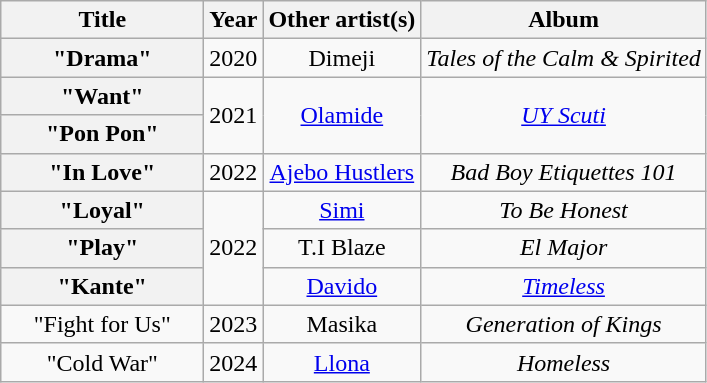<table class="wikitable sortable plainrowheaders" style="text-align:center;">
<tr>
<th scope="col" style="width:8em;">Title</th>
<th scope="col">Year</th>
<th scope="col">Other artist(s)</th>
<th scope="col">Album</th>
</tr>
<tr>
<th scope="row">"Drama"</th>
<td>2020</td>
<td>Dimeji</td>
<td><em>Tales of the Calm & Spirited</em></td>
</tr>
<tr>
<th scope="row">"Want"</th>
<td rowspan="2">2021</td>
<td rowspan="2"><a href='#'>Olamide</a></td>
<td rowspan="2"><em><a href='#'>UY Scuti</a></em></td>
</tr>
<tr>
<th scope="row">"Pon Pon"</th>
</tr>
<tr>
<th scope="row">"In Love"</th>
<td>2022</td>
<td><a href='#'>Ajebo Hustlers</a></td>
<td><em>Bad Boy Etiquettes 101</em></td>
</tr>
<tr>
<th scope="row">"Loyal"</th>
<td rowspan="3">2022</td>
<td><a href='#'>Simi</a></td>
<td><em>To Be Honest</em></td>
</tr>
<tr>
<th scope="row">"Play"</th>
<td>T.I Blaze</td>
<td><em>El Major</em></td>
</tr>
<tr>
<th scope="row">"Kante"</th>
<td><a href='#'>Davido</a></td>
<td><em><a href='#'>Timeless</a></em></td>
</tr>
<tr>
<td>"Fight for Us"</td>
<td>2023</td>
<td>Masika</td>
<td><em>Generation of Kings</em></td>
</tr>
<tr>
<td>"Cold War"</td>
<td>2024</td>
<td><a href='#'>Llona</a></td>
<td><em>Homeless</em></td>
</tr>
</table>
